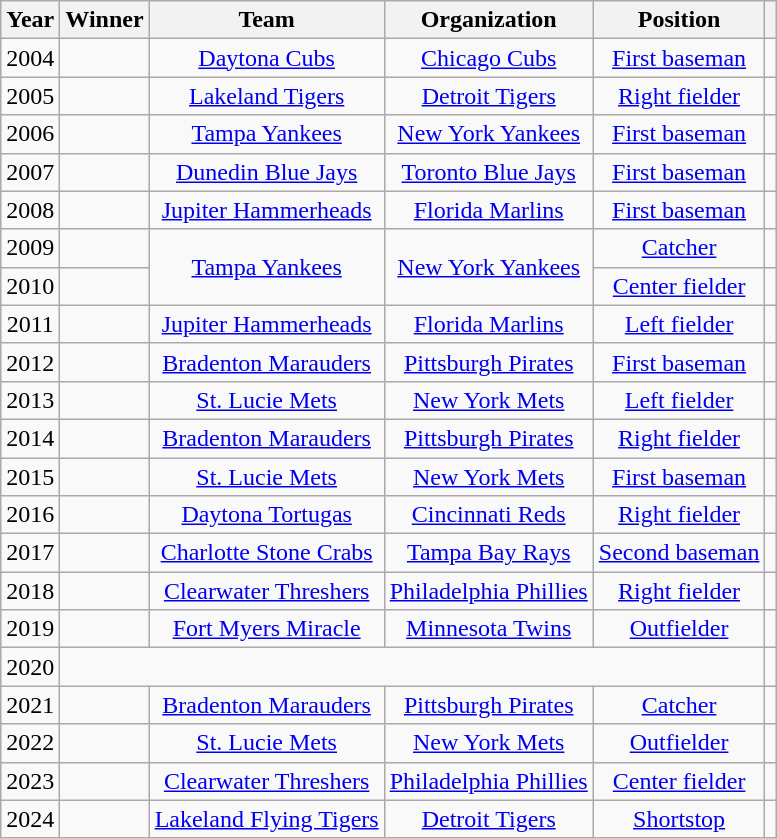<table class="wikitable sortable" style="text-align:center">
<tr>
<th>Year</th>
<th>Winner</th>
<th>Team</th>
<th>Organization</th>
<th>Position</th>
<th class="unsortable"></th>
</tr>
<tr>
<td>2004</td>
<td></td>
<td><a href='#'>Daytona Cubs</a></td>
<td><a href='#'>Chicago Cubs</a></td>
<td><a href='#'>First baseman</a></td>
<td></td>
</tr>
<tr>
<td>2005</td>
<td></td>
<td><a href='#'>Lakeland Tigers</a></td>
<td><a href='#'>Detroit Tigers</a></td>
<td><a href='#'>Right fielder</a></td>
<td></td>
</tr>
<tr>
<td>2006</td>
<td></td>
<td><a href='#'>Tampa Yankees</a></td>
<td><a href='#'>New York Yankees</a></td>
<td><a href='#'>First baseman</a></td>
<td></td>
</tr>
<tr>
<td>2007</td>
<td></td>
<td><a href='#'>Dunedin Blue Jays</a></td>
<td><a href='#'>Toronto Blue Jays</a></td>
<td><a href='#'>First baseman</a></td>
<td></td>
</tr>
<tr>
<td>2008</td>
<td></td>
<td><a href='#'>Jupiter Hammerheads</a></td>
<td><a href='#'>Florida Marlins</a></td>
<td><a href='#'>First baseman</a></td>
<td></td>
</tr>
<tr>
<td>2009</td>
<td></td>
<td rowspan="2"><a href='#'>Tampa Yankees</a></td>
<td rowspan="2"><a href='#'>New York Yankees</a></td>
<td><a href='#'>Catcher</a></td>
<td></td>
</tr>
<tr>
<td>2010</td>
<td></td>
<td><a href='#'>Center fielder</a></td>
<td></td>
</tr>
<tr>
<td>2011</td>
<td></td>
<td><a href='#'>Jupiter Hammerheads</a></td>
<td><a href='#'>Florida Marlins</a></td>
<td><a href='#'>Left fielder</a></td>
<td></td>
</tr>
<tr>
<td>2012</td>
<td></td>
<td><a href='#'>Bradenton Marauders</a></td>
<td><a href='#'>Pittsburgh Pirates</a></td>
<td><a href='#'>First baseman</a></td>
<td></td>
</tr>
<tr>
<td>2013</td>
<td></td>
<td><a href='#'>St. Lucie Mets</a></td>
<td><a href='#'>New York Mets</a></td>
<td><a href='#'>Left fielder</a></td>
<td></td>
</tr>
<tr>
<td>2014</td>
<td></td>
<td><a href='#'>Bradenton Marauders</a></td>
<td><a href='#'>Pittsburgh Pirates</a></td>
<td><a href='#'>Right fielder</a></td>
<td></td>
</tr>
<tr>
<td>2015</td>
<td></td>
<td><a href='#'>St. Lucie Mets</a></td>
<td><a href='#'>New York Mets</a></td>
<td><a href='#'>First baseman</a></td>
<td></td>
</tr>
<tr>
<td>2016</td>
<td></td>
<td><a href='#'>Daytona Tortugas</a></td>
<td><a href='#'>Cincinnati Reds</a></td>
<td><a href='#'>Right fielder</a></td>
<td></td>
</tr>
<tr>
<td>2017</td>
<td></td>
<td><a href='#'>Charlotte Stone Crabs</a></td>
<td><a href='#'>Tampa Bay Rays</a></td>
<td><a href='#'>Second baseman</a></td>
<td></td>
</tr>
<tr>
<td>2018</td>
<td></td>
<td><a href='#'>Clearwater Threshers</a></td>
<td><a href='#'>Philadelphia Phillies</a></td>
<td><a href='#'>Right fielder</a></td>
<td></td>
</tr>
<tr>
<td>2019</td>
<td></td>
<td><a href='#'>Fort Myers Miracle</a></td>
<td><a href='#'>Minnesota Twins</a></td>
<td><a href='#'>Outfielder</a></td>
<td></td>
</tr>
<tr>
<td>2020</td>
<td colspan="4"></td>
<td></td>
</tr>
<tr>
<td>2021</td>
<td></td>
<td><a href='#'>Bradenton Marauders</a></td>
<td><a href='#'>Pittsburgh Pirates</a></td>
<td><a href='#'>Catcher</a></td>
<td></td>
</tr>
<tr>
<td>2022</td>
<td></td>
<td><a href='#'>St. Lucie Mets</a></td>
<td><a href='#'>New York Mets</a></td>
<td><a href='#'>Outfielder</a></td>
<td></td>
</tr>
<tr>
<td>2023</td>
<td></td>
<td><a href='#'>Clearwater Threshers</a></td>
<td><a href='#'>Philadelphia Phillies</a></td>
<td><a href='#'>Center fielder</a></td>
<td></td>
</tr>
<tr>
<td>2024</td>
<td></td>
<td><a href='#'>Lakeland Flying Tigers</a></td>
<td><a href='#'>Detroit Tigers</a></td>
<td><a href='#'>Shortstop</a></td>
<td></td>
</tr>
</table>
